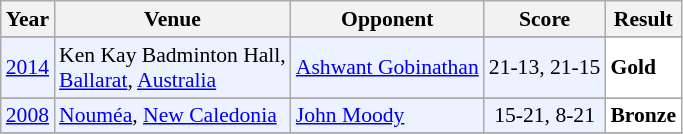<table class="sortable wikitable" style="font-size: 90%;">
<tr>
<th>Year</th>
<th>Venue</th>
<th>Opponent</th>
<th>Score</th>
<th>Result</th>
</tr>
<tr>
</tr>
<tr style="background:#ECF2FF">
<td align="center"><a href='#'>2014</a></td>
<td align="left">Ken Kay Badminton Hall,<br> <a href='#'>Ballarat</a>, <a href='#'>Australia</a></td>
<td align="left"> <a href='#'>Ashwant Gobinathan</a></td>
<td align="center">21-13, 21-15</td>
<td style="text-align:left; background:white"> <strong>Gold</strong></td>
</tr>
<tr>
</tr>
<tr style="background:#ECF2FF">
<td align="center"><a href='#'>2008</a></td>
<td align="left"><a href='#'>Nouméa</a>, <a href='#'>New Caledonia</a></td>
<td align="left"> <a href='#'>John Moody</a></td>
<td align="center">15-21, 8-21</td>
<td style="text-align:left; background:white"> <strong>Bronze</strong></td>
</tr>
<tr>
</tr>
</table>
